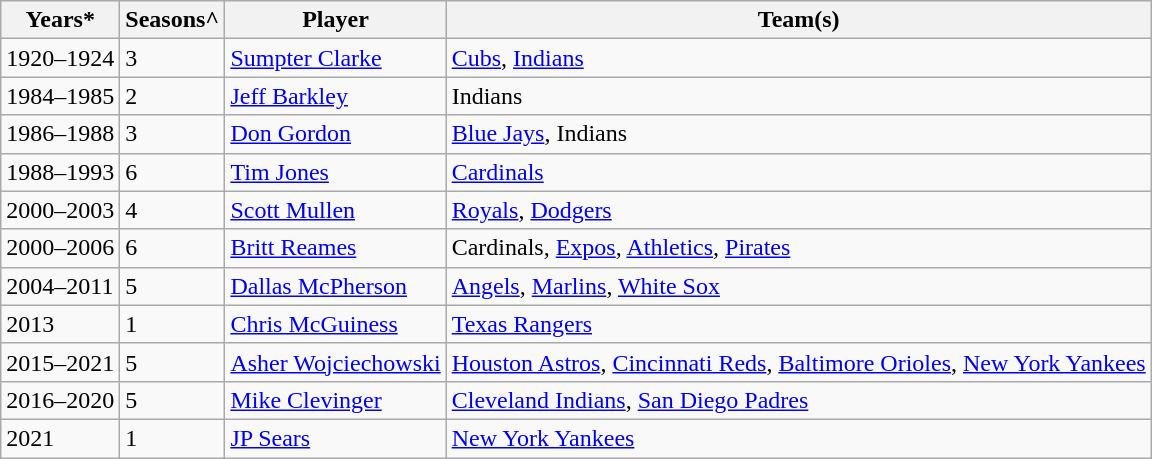<table class="wikitable">
<tr>
<th>Years*</th>
<th>Seasons^</th>
<th>Player</th>
<th>Team(s)</th>
</tr>
<tr>
<td>1920–1924</td>
<td>3</td>
<td><a href='#'>Sumpter Clarke</a></td>
<td><a href='#'>Cubs</a>, <a href='#'>Indians</a></td>
</tr>
<tr>
<td>1984–1985</td>
<td>2</td>
<td><a href='#'>Jeff Barkley</a></td>
<td>Indians</td>
</tr>
<tr>
<td>1986–1988</td>
<td>3</td>
<td><a href='#'>Don Gordon</a></td>
<td><a href='#'>Blue Jays</a>, Indians</td>
</tr>
<tr>
<td>1988–1993</td>
<td>6</td>
<td><a href='#'>Tim Jones</a></td>
<td><a href='#'>Cardinals</a></td>
</tr>
<tr>
<td>2000–2003</td>
<td>4</td>
<td><a href='#'>Scott Mullen</a></td>
<td><a href='#'>Royals</a>, <a href='#'>Dodgers</a></td>
</tr>
<tr>
<td>2000–2006</td>
<td>6</td>
<td><a href='#'>Britt Reames</a></td>
<td>Cardinals, <a href='#'>Expos</a>, <a href='#'>Athletics</a>, <a href='#'>Pirates</a></td>
</tr>
<tr>
<td>2004–2011</td>
<td>5</td>
<td><a href='#'>Dallas McPherson</a></td>
<td><a href='#'>Angels</a>, <a href='#'>Marlins</a>, <a href='#'>White Sox</a></td>
</tr>
<tr>
<td>2013</td>
<td>1</td>
<td><a href='#'>Chris McGuiness</a></td>
<td><a href='#'>Texas Rangers</a></td>
</tr>
<tr>
<td>2015–2021</td>
<td>5</td>
<td><a href='#'>Asher Wojciechowski</a></td>
<td><a href='#'>Houston Astros</a>, <a href='#'>Cincinnati Reds</a>, <a href='#'>Baltimore Orioles</a>, <a href='#'>New York Yankees</a></td>
</tr>
<tr>
<td>2016–2020</td>
<td>5</td>
<td><a href='#'>Mike Clevinger</a></td>
<td><a href='#'>Cleveland Indians</a>, <a href='#'>San Diego Padres</a></td>
</tr>
<tr>
<td>2021</td>
<td>1</td>
<td><a href='#'>JP Sears</a></td>
<td><a href='#'>New York Yankees</a></td>
</tr>
</table>
